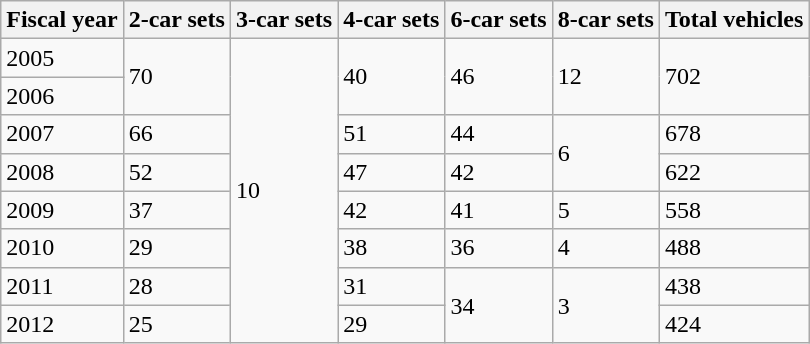<table class="wikitable">
<tr>
<th>Fiscal year</th>
<th>2-car sets</th>
<th>3-car sets</th>
<th>4-car sets</th>
<th>6-car sets</th>
<th>8-car sets</th>
<th>Total vehicles</th>
</tr>
<tr>
<td>2005</td>
<td rowspan="2">70</td>
<td rowspan="8">10</td>
<td rowspan="2">40</td>
<td rowspan="2">46</td>
<td rowspan="2">12</td>
<td rowspan="2">702</td>
</tr>
<tr>
<td>2006</td>
</tr>
<tr>
<td>2007</td>
<td>66</td>
<td>51</td>
<td>44</td>
<td rowspan="2">6</td>
<td>678</td>
</tr>
<tr>
<td>2008</td>
<td>52</td>
<td>47</td>
<td>42</td>
<td>622</td>
</tr>
<tr>
<td>2009</td>
<td>37</td>
<td>42</td>
<td>41</td>
<td>5</td>
<td>558</td>
</tr>
<tr>
<td>2010</td>
<td>29</td>
<td>38</td>
<td>36</td>
<td>4</td>
<td>488</td>
</tr>
<tr>
<td>2011</td>
<td>28</td>
<td>31</td>
<td rowspan="2">34</td>
<td rowspan="2">3</td>
<td>438</td>
</tr>
<tr>
<td>2012</td>
<td>25</td>
<td>29</td>
<td>424</td>
</tr>
</table>
